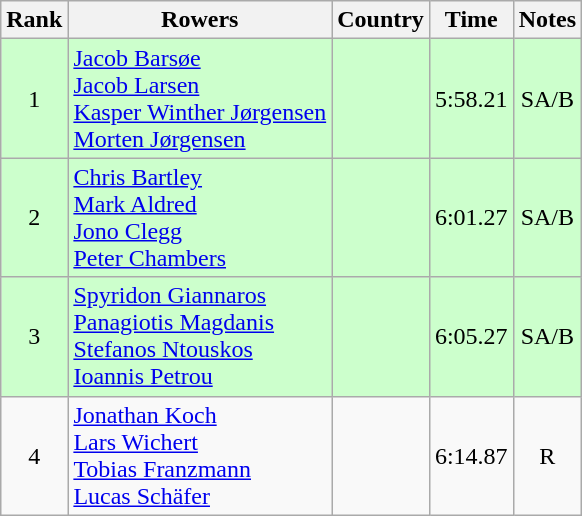<table class="wikitable sortable" style="text-align:center">
<tr>
<th>Rank</th>
<th class=unsortable>Rowers</th>
<th>Country</th>
<th>Time</th>
<th>Notes</th>
</tr>
<tr bgcolor=ccffcc>
<td>1</td>
<td align=left><a href='#'>Jacob Barsøe</a><br><a href='#'>Jacob Larsen</a><br><a href='#'>Kasper Winther Jørgensen</a><br><a href='#'>Morten Jørgensen</a></td>
<td align=left></td>
<td>5:58.21</td>
<td>SA/B</td>
</tr>
<tr bgcolor=ccffcc>
<td>2</td>
<td align=left><a href='#'>Chris Bartley</a><br><a href='#'>Mark Aldred</a><br><a href='#'>Jono Clegg</a><br><a href='#'>Peter Chambers</a></td>
<td align=left></td>
<td>6:01.27</td>
<td>SA/B</td>
</tr>
<tr bgcolor=ccffcc>
<td>3</td>
<td align=left><a href='#'>Spyridon Giannaros</a><br><a href='#'>Panagiotis Magdanis</a><br><a href='#'>Stefanos Ntouskos</a><br><a href='#'>Ioannis Petrou</a></td>
<td align=left></td>
<td>6:05.27</td>
<td>SA/B</td>
</tr>
<tr>
<td>4</td>
<td align=left><a href='#'>Jonathan Koch</a><br><a href='#'>Lars Wichert</a><br><a href='#'>Tobias Franzmann</a><br><a href='#'>Lucas Schäfer</a></td>
<td align=left></td>
<td>6:14.87</td>
<td>R</td>
</tr>
</table>
